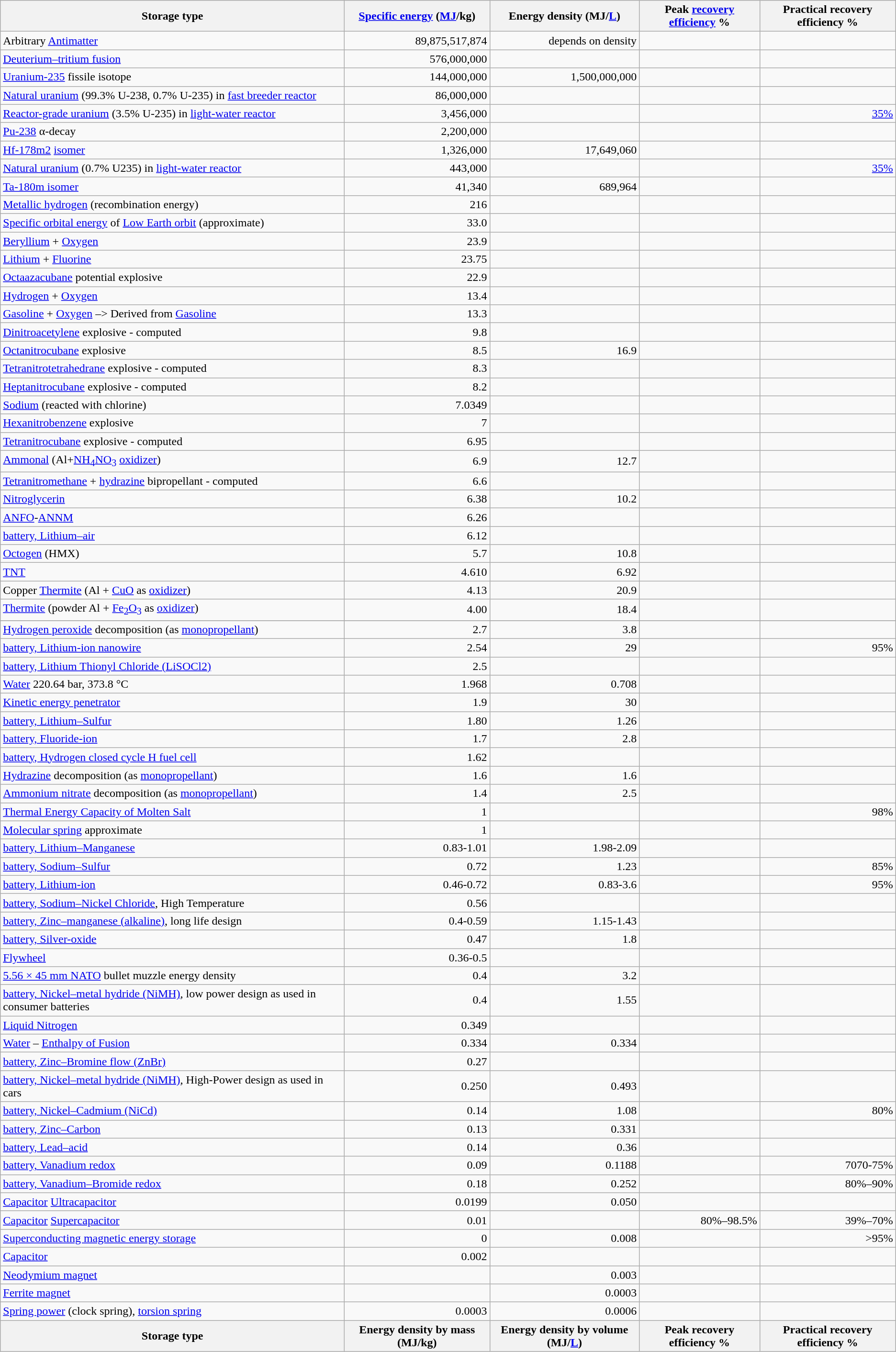<table class="wikitable sortable" style="text-align: right;">
<tr>
<th>Storage type</th>
<th><a href='#'>Specific energy</a> (<a href='#'>MJ</a>/kg)</th>
<th>Energy density (MJ/<a href='#'>L</a>)</th>
<th>Peak <a href='#'>recovery efficiency</a> %</th>
<th>Practical recovery efficiency %</th>
</tr>
<tr>
<td align=left>Arbitrary <a href='#'>Antimatter</a></td>
<td>89,875,517,874</td>
<td>depends on density</td>
<td></td>
<td></td>
</tr>
<tr>
<td align=left><a href='#'>Deuterium–tritium fusion</a></td>
<td>576,000,000</td>
<td></td>
<td></td>
<td></td>
</tr>
<tr>
<td align=left><a href='#'>Uranium-235</a> fissile isotope</td>
<td>144,000,000</td>
<td>1,500,000,000</td>
<td></td>
<td></td>
</tr>
<tr>
<td align=left><a href='#'>Natural uranium</a> (99.3% U-238, 0.7% U-235) in <a href='#'>fast breeder reactor</a></td>
<td>86,000,000</td>
<td></td>
<td></td>
<td></td>
</tr>
<tr>
<td align=left><a href='#'>Reactor-grade uranium</a> (3.5% U-235) in <a href='#'>light-water reactor</a></td>
<td>3,456,000</td>
<td></td>
<td></td>
<td><a href='#'>35%</a></td>
</tr>
<tr>
<td align=left><a href='#'>Pu-238</a> α-decay</td>
<td>2,200,000</td>
<td></td>
<td></td>
<td></td>
</tr>
<tr>
<td align=left><a href='#'>Hf-178m2</a> <a href='#'>isomer</a></td>
<td>1,326,000</td>
<td>17,649,060</td>
<td></td>
<td></td>
</tr>
<tr>
<td align=left><a href='#'>Natural uranium</a> (0.7% U235) in <a href='#'>light-water reactor</a></td>
<td>443,000</td>
<td></td>
<td></td>
<td><a href='#'>35%</a></td>
</tr>
<tr>
<td align=left><a href='#'>Ta-180m isomer</a></td>
<td>41,340</td>
<td>689,964</td>
<td></td>
<td></td>
</tr>
<tr>
<td align=left><a href='#'>Metallic hydrogen</a> (recombination energy)</td>
<td>216</td>
<td></td>
<td></td>
<td></td>
</tr>
<tr>
<td align=left><a href='#'>Specific orbital energy</a> of <a href='#'>Low Earth orbit</a> (approximate)</td>
<td>33.0</td>
<td></td>
<td></td>
<td></td>
</tr>
<tr>
<td align=left><a href='#'>Beryllium</a> + <a href='#'>Oxygen</a></td>
<td>23.9</td>
<td></td>
<td></td>
<td></td>
</tr>
<tr>
<td align=left><a href='#'>Lithium</a> + <a href='#'>Fluorine</a></td>
<td>23.75</td>
<td></td>
<td></td>
<td></td>
</tr>
<tr>
<td align=left><a href='#'>Octaazacubane</a> potential explosive</td>
<td>22.9</td>
<td></td>
<td></td>
<td></td>
</tr>
<tr>
<td align=left><a href='#'>Hydrogen</a> + <a href='#'>Oxygen</a></td>
<td>13.4</td>
<td></td>
<td></td>
<td></td>
</tr>
<tr>
<td align=left><a href='#'>Gasoline</a> + <a href='#'>Oxygen</a> –> Derived from <a href='#'>Gasoline</a></td>
<td>13.3</td>
<td></td>
<td></td>
<td></td>
</tr>
<tr>
<td align=left><a href='#'>Dinitroacetylene</a> explosive - computed</td>
<td>9.8</td>
<td></td>
<td></td>
<td></td>
</tr>
<tr>
<td align=left><a href='#'>Octanitrocubane</a> explosive</td>
<td>8.5</td>
<td>16.9</td>
<td></td>
<td></td>
</tr>
<tr>
<td align=left><a href='#'>Tetranitrotetrahedrane</a> explosive - computed</td>
<td>8.3</td>
<td></td>
<td></td>
<td></td>
</tr>
<tr>
<td align=left><a href='#'>Heptanitrocubane</a> explosive - computed</td>
<td>8.2</td>
<td></td>
<td></td>
<td></td>
</tr>
<tr>
<td align=left><a href='#'>Sodium</a> (reacted with chlorine)</td>
<td>7.0349</td>
<td></td>
<td></td>
<td></td>
</tr>
<tr>
<td align=left><a href='#'>Hexanitrobenzene</a> explosive</td>
<td>7</td>
<td></td>
<td></td>
<td></td>
</tr>
<tr>
<td align=left><a href='#'>Tetranitrocubane</a> explosive - computed</td>
<td>6.95</td>
<td></td>
<td></td>
<td></td>
</tr>
<tr>
<td align=left><a href='#'>Ammonal</a> (Al+<a href='#'>NH<sub>4</sub>NO<sub>3</sub></a> <a href='#'>oxidizer</a>)</td>
<td>6.9</td>
<td>12.7</td>
<td></td>
<td></td>
</tr>
<tr>
<td align=left><a href='#'>Tetranitromethane</a> + <a href='#'>hydrazine</a> bipropellant - computed</td>
<td>6.6</td>
<td></td>
<td></td>
<td></td>
</tr>
<tr>
<td align=left><a href='#'>Nitroglycerin</a></td>
<td>6.38</td>
<td>10.2</td>
<td></td>
<td></td>
</tr>
<tr>
<td align=left><a href='#'>ANFO</a>-<a href='#'>ANNM</a></td>
<td>6.26</td>
<td></td>
<td></td>
<td></td>
</tr>
<tr>
<td align=left><a href='#'>battery, Lithium–air</a></td>
<td>6.12</td>
<td></td>
<td></td>
<td></td>
</tr>
<tr>
<td align=left><a href='#'>Octogen</a> (HMX)</td>
<td>5.7</td>
<td>10.8</td>
<td></td>
<td></td>
</tr>
<tr>
<td align=left><a href='#'>TNT</a></td>
<td>4.610</td>
<td>6.92</td>
<td></td>
<td></td>
</tr>
<tr>
<td align=left>Copper <a href='#'>Thermite</a>  (Al + <a href='#'>CuO</a> as <a href='#'>oxidizer</a>)</td>
<td>4.13</td>
<td>20.9</td>
<td></td>
<td></td>
</tr>
<tr>
<td align=left><a href='#'>Thermite</a> (powder Al + <a href='#'>Fe<sub>2</sub>O<sub>3</sub></a> as <a href='#'>oxidizer</a>)</td>
<td>4.00</td>
<td>18.4</td>
<td></td>
<td></td>
</tr>
<tr |align=left|>
</tr>
<tr>
<td align=left><a href='#'>Hydrogen peroxide</a> decomposition (as <a href='#'>monopropellant</a>)</td>
<td>2.7</td>
<td>3.8</td>
<td></td>
<td></td>
</tr>
<tr>
<td align=left><a href='#'>battery, Lithium-ion nanowire</a></td>
<td>2.54</td>
<td><span>29</span></td>
<td></td>
<td>95%</td>
</tr>
<tr>
<td align=left><a href='#'>battery, Lithium Thionyl Chloride (LiSOCl2)</a></td>
<td>2.5</td>
<td></td>
<td></td>
<td></td>
</tr>
<tr>
<td align=left><a href='#'>Water</a> 220.64 bar, 373.8 °C</td>
<td>1.968</td>
<td>0.708</td>
<td></td>
<td></td>
</tr>
<tr>
<td align=left><a href='#'>Kinetic energy penetrator</a> </td>
<td>1.9</td>
<td>30</td>
<td></td>
<td></td>
</tr>
<tr>
<td align=left><a href='#'>battery, Lithium–Sulfur</a></td>
<td>1.80</td>
<td>1.26</td>
<td></td>
<td></td>
</tr>
<tr>
<td align=left><a href='#'>battery, Fluoride-ion</a> </td>
<td>1.7</td>
<td>2.8</td>
<td></td>
<td></td>
</tr>
<tr>
<td align=left><a href='#'>battery, Hydrogen closed cycle H fuel cell</a></td>
<td>1.62</td>
<td></td>
<td></td>
<td></td>
</tr>
<tr>
<td align=left><a href='#'>Hydrazine</a> decomposition (as <a href='#'>monopropellant</a>)</td>
<td>1.6</td>
<td>1.6</td>
<td></td>
<td></td>
</tr>
<tr>
<td align=left><a href='#'>Ammonium nitrate</a> decomposition (as <a href='#'>monopropellant</a>)</td>
<td>1.4</td>
<td>2.5</td>
<td></td>
<td></td>
</tr>
<tr>
<td align=left><a href='#'>Thermal Energy Capacity of Molten Salt</a></td>
<td>1</td>
<td></td>
<td></td>
<td>98%</td>
</tr>
<tr>
<td align=left><a href='#'>Molecular spring</a> approximate</td>
<td>1</td>
<td></td>
<td></td>
<td></td>
</tr>
<tr>
<td align=left><a href='#'>battery, Lithium–Manganese</a></td>
<td>0.83-1.01</td>
<td>1.98-2.09</td>
<td></td>
<td></td>
</tr>
<tr>
<td align=left><a href='#'>battery, Sodium–Sulfur</a></td>
<td>0.72</td>
<td>1.23</td>
<td></td>
<td>85%</td>
</tr>
<tr>
<td align=left><a href='#'>battery, Lithium-ion</a></td>
<td>0.46-0.72</td>
<td>0.83-3.6</td>
<td></td>
<td>95%</td>
</tr>
<tr>
<td align=left><a href='#'>battery, Sodium–Nickel Chloride</a>, High Temperature</td>
<td>0.56</td>
<td></td>
<td></td>
<td></td>
</tr>
<tr>
<td align=left><a href='#'>battery, Zinc–manganese (alkaline)</a>, long life design</td>
<td>0.4-0.59</td>
<td>1.15-1.43</td>
<td></td>
<td></td>
</tr>
<tr>
<td align=left><a href='#'>battery, Silver-oxide</a></td>
<td>0.47</td>
<td>1.8</td>
<td></td>
<td></td>
</tr>
<tr>
<td align=left><a href='#'>Flywheel</a></td>
<td>0.36-0.5</td>
<td></td>
<td></td>
<td></td>
</tr>
<tr>
<td align=left><a href='#'>5.56 × 45 mm NATO</a> bullet muzzle energy density</td>
<td>0.4</td>
<td>3.2</td>
<td></td>
<td></td>
</tr>
<tr>
<td align=left><a href='#'>battery, Nickel–metal hydride (NiMH)</a>, low power design as used in consumer batteries</td>
<td>0.4</td>
<td>1.55</td>
<td></td>
<td></td>
</tr>
<tr>
<td align=left><a href='#'>Liquid Nitrogen</a></td>
<td>0.349</td>
<td></td>
<td></td>
<td></td>
</tr>
<tr>
<td align=left><a href='#'>Water</a> – <a href='#'>Enthalpy of Fusion</a></td>
<td>0.334</td>
<td>0.334</td>
<td></td>
<td></td>
</tr>
<tr>
<td align=left><a href='#'>battery, Zinc–Bromine flow (ZnBr)</a></td>
<td>0.27</td>
<td></td>
<td></td>
<td></td>
</tr>
<tr>
<td align=left><a href='#'>battery, Nickel–metal hydride (NiMH)</a>, High-Power design as used in cars</td>
<td>0.250</td>
<td>0.493</td>
<td></td>
<td></td>
</tr>
<tr>
<td align=left><a href='#'>battery, Nickel–Cadmium (NiCd)</a></td>
<td>0.14</td>
<td>1.08</td>
<td></td>
<td>80%</td>
</tr>
<tr>
<td align=left><a href='#'>battery, Zinc–Carbon</a></td>
<td>0.13</td>
<td>0.331</td>
<td></td>
<td></td>
</tr>
<tr>
<td align=left><a href='#'>battery, Lead–acid</a></td>
<td>0.14</td>
<td>0.36</td>
<td></td>
<td></td>
</tr>
<tr>
<td align=left><a href='#'>battery, Vanadium redox</a></td>
<td>0.09</td>
<td>0.1188</td>
<td></td>
<td><span>70</span>70-75%</td>
</tr>
<tr>
<td align=left><a href='#'>battery, Vanadium–Bromide redox</a></td>
<td>0.18</td>
<td>0.252</td>
<td></td>
<td>80%–90%</td>
</tr>
<tr>
<td align=left><a href='#'>Capacitor</a> <a href='#'>Ultracapacitor</a></td>
<td>0.0199</td>
<td>0.050</td>
<td></td>
<td></td>
</tr>
<tr>
<td align=left><a href='#'>Capacitor</a> <a href='#'>Supercapacitor</a></td>
<td>0.01</td>
<td></td>
<td>80%–98.5%</td>
<td>39%–70%</td>
</tr>
<tr>
<td align=left><a href='#'>Superconducting magnetic energy storage</a></td>
<td><span>0</span></td>
<td>0.008</td>
<td></td>
<td>>95%</td>
</tr>
<tr>
<td align=left><a href='#'>Capacitor</a></td>
<td>0.002</td>
<td></td>
<td></td>
<td></td>
</tr>
<tr>
<td align=left><a href='#'>Neodymium magnet</a></td>
<td></td>
<td>0.003</td>
<td></td>
<td></td>
</tr>
<tr>
<td align=left><a href='#'>Ferrite magnet</a></td>
<td></td>
<td>0.0003</td>
<td></td>
<td></td>
</tr>
<tr>
<td align=left><a href='#'>Spring power</a> (clock spring), <a href='#'>torsion spring</a></td>
<td>0.0003</td>
<td>0.0006</td>
<td></td>
<td></td>
</tr>
<tr class="sortbottom">
<th>Storage type</th>
<th>Energy density by mass (MJ/kg)</th>
<th>Energy density by volume (MJ/<a href='#'>L</a>)</th>
<th>Peak recovery efficiency %</th>
<th>Practical recovery efficiency %</th>
</tr>
</table>
